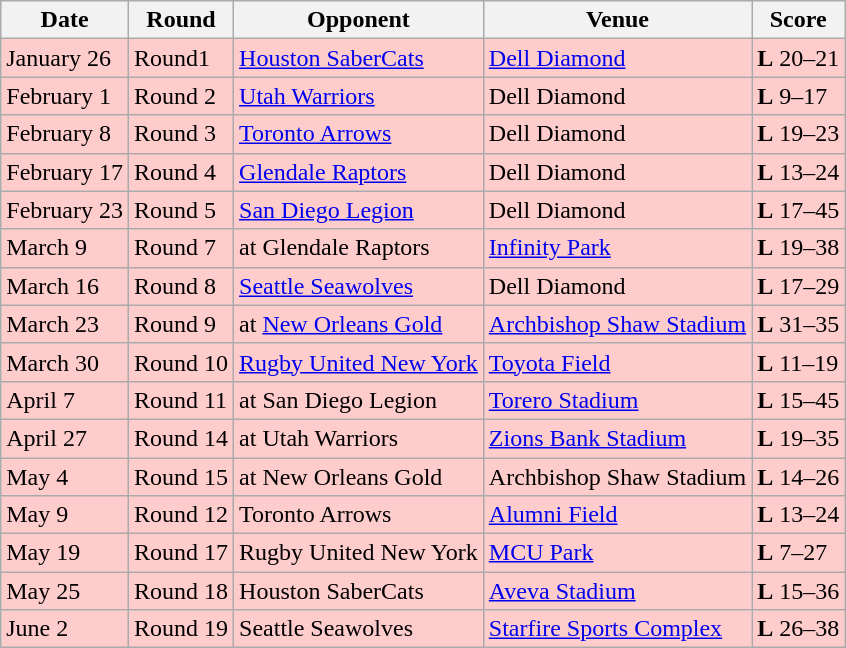<table class="wikitable">
<tr>
<th>Date</th>
<th>Round</th>
<th>Opponent</th>
<th>Venue</th>
<th>Score</th>
</tr>
<tr bgcolor="#FFCCCC">
<td>January 26</td>
<td>Round1</td>
<td><a href='#'>Houston SaberCats</a></td>
<td><a href='#'>Dell Diamond</a></td>
<td><strong>L</strong> 20–21</td>
</tr>
<tr bgcolor="#FFCCCC">
<td>February 1</td>
<td>Round 2</td>
<td><a href='#'>Utah Warriors</a></td>
<td>Dell Diamond</td>
<td><strong>L</strong> 9–17</td>
</tr>
<tr bgcolor="#FFCCCC">
<td>February 8</td>
<td>Round 3</td>
<td><a href='#'>Toronto Arrows</a></td>
<td>Dell Diamond</td>
<td><strong>L</strong> 19–23</td>
</tr>
<tr bgcolor="#FFCCCC">
<td>February 17</td>
<td>Round 4</td>
<td><a href='#'>Glendale Raptors</a></td>
<td>Dell Diamond</td>
<td><strong>L</strong> 13–24</td>
</tr>
<tr bgcolor="#FFCCCC">
<td>February 23</td>
<td>Round 5</td>
<td><a href='#'>San Diego Legion</a></td>
<td>Dell Diamond</td>
<td><strong>L</strong> 17–45</td>
</tr>
<tr bgcolor="#FFCCCC">
<td>March 9</td>
<td>Round 7</td>
<td>at Glendale Raptors</td>
<td><a href='#'>Infinity Park</a></td>
<td><strong>L</strong> 19–38</td>
</tr>
<tr bgcolor="#FFCCCC">
<td>March 16</td>
<td>Round 8</td>
<td><a href='#'>Seattle Seawolves</a></td>
<td>Dell Diamond</td>
<td><strong>L</strong> 17–29</td>
</tr>
<tr bgcolor="#FFCCCC">
<td>March 23</td>
<td>Round 9</td>
<td>at <a href='#'>New Orleans Gold</a></td>
<td><a href='#'>Archbishop Shaw Stadium</a></td>
<td><strong>L</strong> 31–35</td>
</tr>
<tr bgcolor="#FFCCCC">
<td>March 30</td>
<td>Round 10</td>
<td><a href='#'>Rugby United New York</a></td>
<td><a href='#'>Toyota Field</a></td>
<td><strong>L</strong> 11–19</td>
</tr>
<tr bgcolor="#FFCCCC">
<td>April 7</td>
<td>Round 11</td>
<td>at San Diego Legion</td>
<td><a href='#'>Torero Stadium</a></td>
<td><strong>L</strong> 15–45</td>
</tr>
<tr bgcolor="#FFCCCC">
<td>April 27</td>
<td>Round 14</td>
<td>at Utah Warriors</td>
<td><a href='#'>Zions Bank Stadium</a></td>
<td><strong>L</strong> 19–35</td>
</tr>
<tr bgcolor="#FFCCCC">
<td>May 4</td>
<td>Round 15</td>
<td>at New Orleans Gold</td>
<td>Archbishop Shaw Stadium</td>
<td><strong>L</strong> 14–26</td>
</tr>
<tr bgcolor="#FFCCCC">
<td>May 9</td>
<td>Round 12</td>
<td>Toronto Arrows</td>
<td><a href='#'>Alumni Field</a></td>
<td><strong>L</strong> 13–24</td>
</tr>
<tr bgcolor="#FFCCCC">
<td>May 19</td>
<td>Round 17</td>
<td>Rugby United New York</td>
<td><a href='#'>MCU Park</a></td>
<td><strong>L</strong> 7–27</td>
</tr>
<tr bgcolor="#FFCCCC">
<td>May 25</td>
<td>Round 18</td>
<td>Houston SaberCats</td>
<td><a href='#'>Aveva Stadium</a></td>
<td><strong>L</strong> 15–36</td>
</tr>
<tr bgcolor="#FFCCCC">
<td>June 2</td>
<td>Round 19</td>
<td>Seattle Seawolves</td>
<td><a href='#'>Starfire Sports Complex</a></td>
<td><strong>L</strong> 26–38</td>
</tr>
</table>
